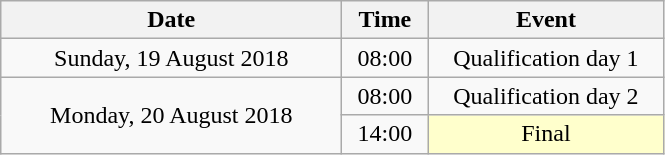<table class = "wikitable" style="text-align:center;">
<tr>
<th width=220>Date</th>
<th width=50>Time</th>
<th width=150>Event</th>
</tr>
<tr>
<td>Sunday, 19 August 2018</td>
<td>08:00</td>
<td>Qualification day 1</td>
</tr>
<tr>
<td rowspan=2>Monday, 20 August 2018</td>
<td>08:00</td>
<td>Qualification day 2</td>
</tr>
<tr>
<td>14:00</td>
<td bgcolor=ffffcc>Final</td>
</tr>
</table>
